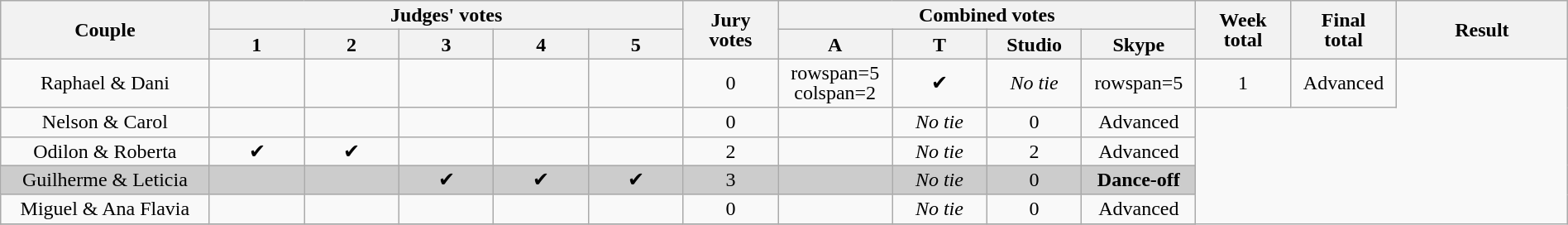<table class="wikitable" style="font-size:100%; line-height:16px; text-align:center" width="100%">
<tr>
<th rowspan=2 width="11.00%">Couple</th>
<th colspan=5 width="25.00%">Judges' votes</th>
<th rowspan=2 width="05.00%">Jury<br>votes</th>
<th colspan=4 width="20.00%">Combined votes</th>
<th rowspan=2 width="05.00%">Week<br>total</th>
<th rowspan=2 width="05.00%">Final<br>total</th>
<th rowspan=2 width="09.00%">Result</th>
</tr>
<tr>
<th width="05.00%">1</th>
<th width="05.00%">2</th>
<th width="05.00%">3</th>
<th width="05.00%">4</th>
<th width="05.00%">5</th>
<th width="05.00%">A</th>
<th width="05.00%">T</th>
<th width="05.00%">Studio</th>
<th width="05.00%">Skype</th>
</tr>
<tr>
<td>Raphael & Dani</td>
<td></td>
<td></td>
<td></td>
<td></td>
<td></td>
<td>0</td>
<td>rowspan=5 colspan=2 </td>
<td>✔</td>
<td><em>No tie</em></td>
<td>rowspan=5 </td>
<td>1</td>
<td>Advanced</td>
</tr>
<tr>
<td>Nelson & Carol</td>
<td></td>
<td></td>
<td></td>
<td></td>
<td></td>
<td>0</td>
<td></td>
<td><em>No tie</em></td>
<td>0</td>
<td>Advanced</td>
</tr>
<tr>
<td>Odilon & Roberta</td>
<td>✔</td>
<td>✔</td>
<td></td>
<td></td>
<td></td>
<td>2</td>
<td></td>
<td><em>No tie</em></td>
<td>2</td>
<td>Advanced</td>
</tr>
<tr bgcolor="CCCCCC">
<td>Guilherme & Leticia</td>
<td></td>
<td></td>
<td>✔</td>
<td>✔</td>
<td>✔</td>
<td>3</td>
<td></td>
<td><em>No tie</em></td>
<td>0</td>
<td><strong>Dance-off</strong></td>
</tr>
<tr>
<td>Miguel & Ana Flavia</td>
<td></td>
<td></td>
<td></td>
<td></td>
<td></td>
<td>0</td>
<td></td>
<td><em>No tie</em></td>
<td>0</td>
<td>Advanced</td>
</tr>
<tr>
</tr>
</table>
